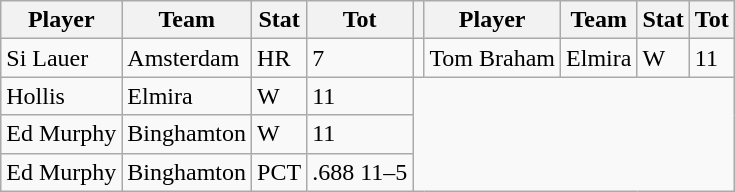<table class="wikitable">
<tr>
<th>Player</th>
<th>Team</th>
<th>Stat</th>
<th>Tot</th>
<th></th>
<th>Player</th>
<th>Team</th>
<th>Stat</th>
<th>Tot</th>
</tr>
<tr>
<td>Si Lauer</td>
<td>Amsterdam</td>
<td>HR</td>
<td>7</td>
<td></td>
<td>Tom Braham</td>
<td>Elmira</td>
<td>W</td>
<td>11</td>
</tr>
<tr>
<td>Hollis</td>
<td>Elmira</td>
<td>W</td>
<td>11</td>
</tr>
<tr>
<td>Ed Murphy</td>
<td>Binghamton</td>
<td>W</td>
<td>11</td>
</tr>
<tr>
<td>Ed Murphy</td>
<td>Binghamton</td>
<td>PCT</td>
<td>.688 11–5</td>
</tr>
</table>
